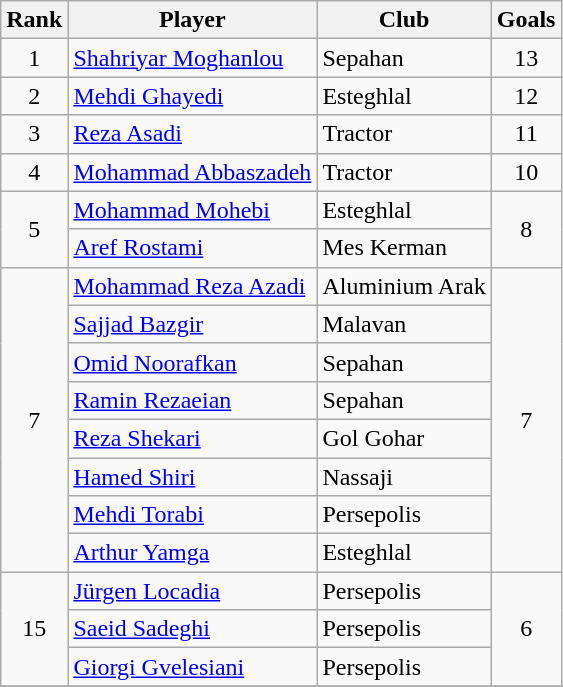<table class="wikitable">
<tr>
<th>Rank</th>
<th>Player</th>
<th>Club</th>
<th>Goals</th>
</tr>
<tr>
<td rowspan=1 align="center">1</td>
<td> <a href='#'>Shahriyar Moghanlou</a></td>
<td>Sepahan</td>
<td rowspan=1 align="center">13</td>
</tr>
<tr>
<td rowspan=1 align="center">2</td>
<td> <a href='#'>Mehdi Ghayedi</a></td>
<td>Esteghlal</td>
<td rowspan=1 align="center">12</td>
</tr>
<tr>
<td rowspan=1 align="center">3</td>
<td> <a href='#'>Reza Asadi</a></td>
<td>Tractor</td>
<td rowspan=1 align="center">11</td>
</tr>
<tr>
<td rowspan=1 align="center">4</td>
<td> <a href='#'>Mohammad Abbaszadeh</a></td>
<td>Tractor</td>
<td rowspan=1 align="center">10</td>
</tr>
<tr>
<td rowspan=2 align="center">5</td>
<td> <a href='#'>Mohammad Mohebi</a></td>
<td>Esteghlal</td>
<td rowspan=2 align="center">8</td>
</tr>
<tr>
<td> <a href='#'>Aref Rostami</a></td>
<td>Mes Kerman</td>
</tr>
<tr>
<td rowspan=8 align="center">7</td>
<td> <a href='#'>Mohammad Reza Azadi</a></td>
<td>Aluminium Arak</td>
<td rowspan=8 align="center">7</td>
</tr>
<tr>
<td> <a href='#'>Sajjad Bazgir</a></td>
<td>Malavan</td>
</tr>
<tr>
<td> <a href='#'>Omid Noorafkan</a></td>
<td>Sepahan</td>
</tr>
<tr>
<td> <a href='#'>Ramin Rezaeian</a></td>
<td>Sepahan</td>
</tr>
<tr>
<td> <a href='#'>Reza Shekari</a></td>
<td>Gol Gohar</td>
</tr>
<tr>
<td> <a href='#'>Hamed Shiri</a></td>
<td>Nassaji</td>
</tr>
<tr>
<td> <a href='#'>Mehdi Torabi</a></td>
<td>Persepolis</td>
</tr>
<tr>
<td> <a href='#'>Arthur Yamga</a></td>
<td>Esteghlal</td>
</tr>
<tr>
<td rowspan=3 align="center">15</td>
<td> <a href='#'>Jürgen Locadia</a></td>
<td>Persepolis</td>
<td rowspan=3 align="center">6</td>
</tr>
<tr>
<td> <a href='#'>Saeid Sadeghi</a></td>
<td>Persepolis</td>
</tr>
<tr>
<td> <a href='#'>Giorgi Gvelesiani</a></td>
<td>Persepolis</td>
</tr>
<tr>
</tr>
</table>
